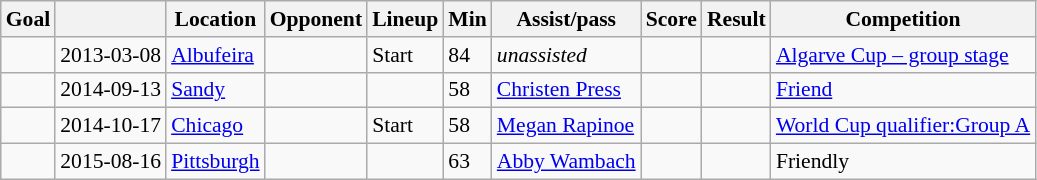<table class="wikitable sortable" style="font-size:90%">
<tr>
<th>Goal</th>
<th></th>
<th>Location</th>
<th>Opponent</th>
<th data-sort-type=number>Lineup</th>
<th data-sort-type=number>Min</th>
<th>Assist/pass</th>
<th>Score</th>
<th>Result</th>
<th>Competition</th>
</tr>
<tr>
<td></td>
<td>2013-03-08</td>
<td><a href='#'>Albufeira</a></td>
<td></td>
<td>Start</td>
<td>84</td>
<td><em>unassisted</em></td>
<td></td>
<td></td>
<td><a href='#'>Algarve Cup – group stage</a></td>
</tr>
<tr>
<td></td>
<td>2014-09-13</td>
<td><a href='#'>Sandy</a></td>
<td></td>
<td></td>
<td>58</td>
<td><a href='#'>Christen Press</a></td>
<td></td>
<td></td>
<td><a href='#'>Friend</a></td>
</tr>
<tr>
<td></td>
<td>2014-10-17</td>
<td><a href='#'>Chicago</a></td>
<td></td>
<td>Start</td>
<td>58</td>
<td><a href='#'>Megan Rapinoe</a></td>
<td></td>
<td></td>
<td><a href='#'>World Cup qualifier:Group A</a></td>
</tr>
<tr>
<td></td>
<td>2015-08-16</td>
<td><a href='#'>Pittsburgh</a></td>
<td></td>
<td></td>
<td>63</td>
<td><a href='#'>Abby Wambach</a></td>
<td></td>
<td></td>
<td>Friendly</td>
</tr>
</table>
